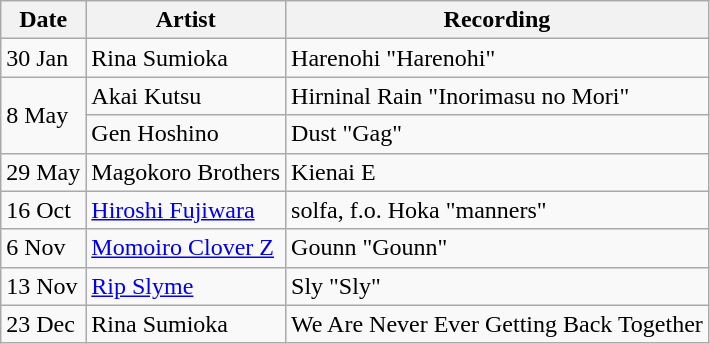<table class="wikitable">
<tr>
<th>Date</th>
<th>Artist</th>
<th>Recording</th>
</tr>
<tr>
<td>30 Jan</td>
<td>Rina Sumioka</td>
<td>Harenohi "Harenohi"</td>
</tr>
<tr>
<td rowspan="2">8 May</td>
<td>Akai Kutsu</td>
<td>Hirninal Rain "Inorimasu no Mori"</td>
</tr>
<tr>
<td>Gen Hoshino</td>
<td>Dust "Gag"</td>
</tr>
<tr>
<td>29 May</td>
<td>Magokoro Brothers</td>
<td>Kienai E</td>
</tr>
<tr>
<td>16 Oct</td>
<td><a href='#'>Hiroshi Fujiwara</a></td>
<td>solfa, f.o. Hoka "manners"</td>
</tr>
<tr>
<td>6 Nov</td>
<td><a href='#'>Momoiro Clover Z</a></td>
<td>Gounn "Gounn"</td>
</tr>
<tr>
<td>13 Nov</td>
<td><a href='#'>Rip Slyme</a></td>
<td>Sly "Sly"</td>
</tr>
<tr>
<td>23 Dec</td>
<td>Rina Sumioka</td>
<td>We Are Never Ever Getting Back Together</td>
</tr>
</table>
